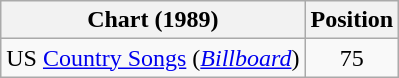<table class="wikitable sortable">
<tr>
<th scope="col">Chart (1989)</th>
<th scope="col">Position</th>
</tr>
<tr>
<td>US <a href='#'>Country Songs</a> (<em><a href='#'>Billboard</a></em>)</td>
<td align="center">75</td>
</tr>
</table>
